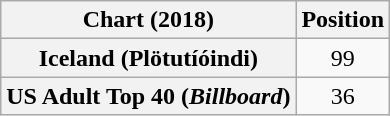<table class="wikitable plainrowheaders" style="text-align:center">
<tr>
<th scope="col">Chart (2018)</th>
<th scope="col">Position</th>
</tr>
<tr>
<th scope="row">Iceland (Plötutíóindi)</th>
<td>99</td>
</tr>
<tr>
<th scope="row">US Adult Top 40 (<em>Billboard</em>)</th>
<td>36</td>
</tr>
</table>
